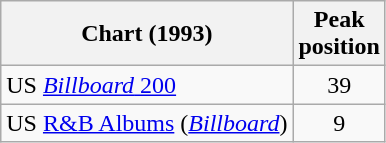<table Class = "wikitable sortable">
<tr>
<th>Chart (1993)</th>
<th>Peak<br>position</th>
</tr>
<tr>
<td>US <a href='#'><em>Billboard</em> 200</a></td>
<td align=center>39</td>
</tr>
<tr>
<td>US <a href='#'>R&B Albums</a> (<em><a href='#'>Billboard</a></em>)</td>
<td align=center>9</td>
</tr>
</table>
